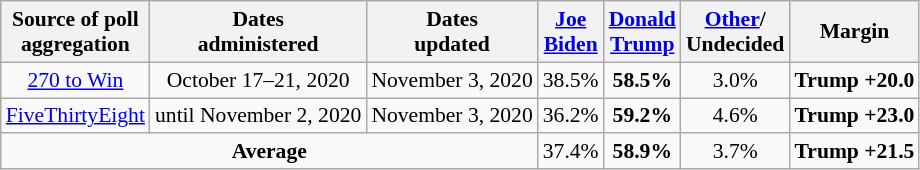<table class="wikitable sortable" style="text-align:center;font-size:90%;line-height:17px">
<tr>
<th>Source of poll<br>aggregation</th>
<th>Dates<br> administered</th>
<th>Dates<br> updated</th>
<th class="unsortable"><a href='#'>Joe<br>Biden</a><br><small></small></th>
<th class="unsortable"><a href='#'>Donald<br>Trump</a><br><small></small></th>
<th class="unsortable"><a href='#'>Other</a>/<br>Undecided<br></th>
<th>Margin</th>
</tr>
<tr>
<td><a href='#'>270 to Win</a></td>
<td>October 17–21, 2020</td>
<td>November 3, 2020</td>
<td>38.5%</td>
<td><strong>58.5%</strong></td>
<td>3.0%</td>
<td><strong>Trump +20.0</strong></td>
</tr>
<tr>
<td><a href='#'>FiveThirtyEight</a></td>
<td>until November 2, 2020</td>
<td>November 3, 2020</td>
<td>36.2%</td>
<td><strong>59.2%</strong></td>
<td>4.6%</td>
<td><strong>Trump +23.0</strong></td>
</tr>
<tr>
<td colspan="3"><strong>Average</strong></td>
<td>37.4%</td>
<td><strong>58.9%</strong></td>
<td>3.7%</td>
<td><strong>Trump +21.5</strong></td>
</tr>
</table>
